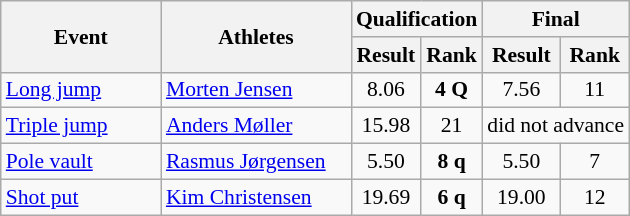<table class="wikitable" border="1" style="font-size:90%">
<tr>
<th rowspan="2" width=100>Event</th>
<th rowspan="2" width=120>Athletes</th>
<th colspan="2">Qualification</th>
<th colspan="2">Final</th>
</tr>
<tr>
<th>Result</th>
<th>Rank</th>
<th>Result</th>
<th>Rank</th>
</tr>
<tr>
<td><a href='#'>Long jump</a></td>
<td><a href='#'>Morten Jensen</a></td>
<td align=center>8.06</td>
<td align=center><strong>4 Q</strong></td>
<td align=center>7.56</td>
<td align=center>11</td>
</tr>
<tr>
<td><a href='#'>Triple jump</a></td>
<td><a href='#'>Anders Møller</a></td>
<td align=center>15.98</td>
<td align=center>21</td>
<td align=center colspan="2">did not advance</td>
</tr>
<tr>
<td><a href='#'>Pole vault</a></td>
<td><a href='#'>Rasmus Jørgensen</a></td>
<td align=center>5.50</td>
<td align=center><strong>8 q</strong></td>
<td align=center>5.50</td>
<td align=center>7</td>
</tr>
<tr>
<td><a href='#'>Shot put</a></td>
<td><a href='#'>Kim Christensen</a></td>
<td align=center>19.69</td>
<td align=center><strong>6 q</strong></td>
<td align=center>19.00</td>
<td align=center>12</td>
</tr>
</table>
